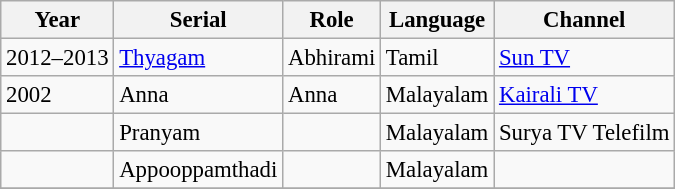<table class="wikitable" style="font-size: 95%;">
<tr>
<th>Year</th>
<th>Serial</th>
<th>Role</th>
<th>Language</th>
<th>Channel</th>
</tr>
<tr>
<td>2012–2013</td>
<td><a href='#'>Thyagam</a></td>
<td>Abhirami</td>
<td>Tamil</td>
<td><a href='#'>Sun TV</a></td>
</tr>
<tr>
<td>2002</td>
<td>Anna</td>
<td>Anna</td>
<td>Malayalam</td>
<td><a href='#'>Kairali TV</a></td>
</tr>
<tr>
<td></td>
<td>Pranyam</td>
<td></td>
<td>Malayalam</td>
<td>Surya TV Telefilm</td>
</tr>
<tr>
<td></td>
<td>Appooppamthadi</td>
<td></td>
<td>Malayalam</td>
<td></td>
</tr>
<tr>
</tr>
</table>
